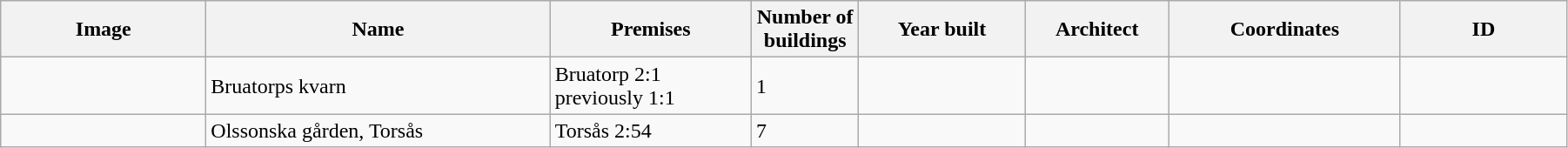<table class="wikitable" width="95%">
<tr>
<th width="150">Image</th>
<th>Name</th>
<th>Premises</th>
<th width="75">Number of<br>buildings</th>
<th width="120">Year built</th>
<th>Architect</th>
<th width="170">Coordinates</th>
<th width="120">ID</th>
</tr>
<tr>
<td></td>
<td>Bruatorps kvarn</td>
<td>Bruatorp 2:1<br>previously 1:1</td>
<td>1</td>
<td></td>
<td></td>
<td></td>
<td></td>
</tr>
<tr>
<td></td>
<td>Olssonska gården, Torsås</td>
<td>Torsås 2:54</td>
<td>7</td>
<td></td>
<td></td>
<td></td>
<td></td>
</tr>
</table>
